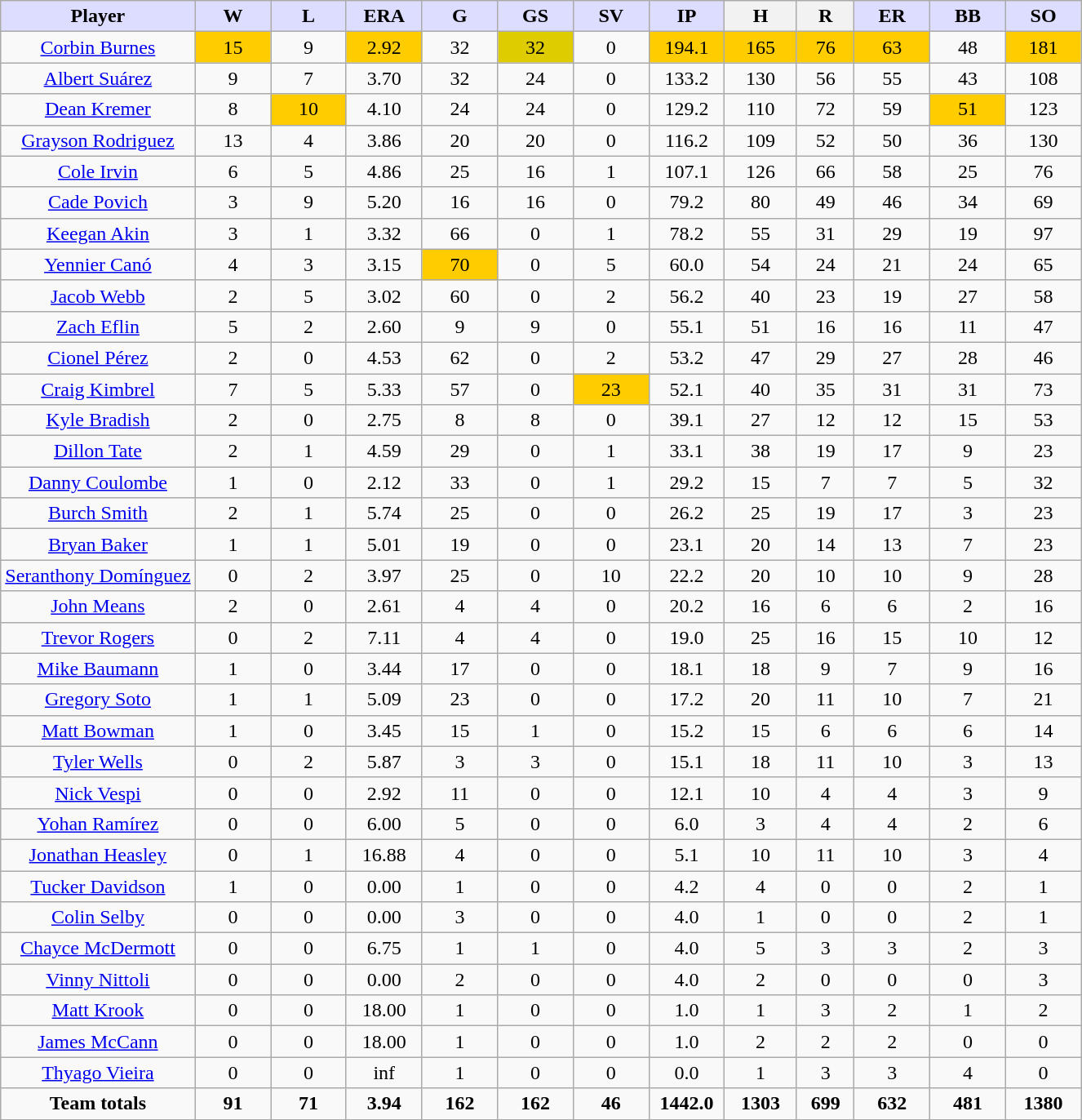<table class="wikitable" style="text-align:center;">
<tr>
<th style="background:#ddf;width:18%;"><strong>Player</strong></th>
<th style="background:#ddf;width:7%;"><strong>W</strong></th>
<th style="background:#ddf;width:7%;"><strong>L</strong></th>
<th style="background:#ddf;width:7%;"><strong>ERA</strong></th>
<th style="background:#ddf;width:7%;"><strong>G</strong></th>
<th style="background:#ddf;width:7%;"><strong>GS</strong></th>
<th style="background:#ddf;width:7%;"><strong>SV</strong></th>
<th style="background:#ddf;width:7%;"><strong>IP</strong></th>
<th style="background:#ddf:width:7%;"><strong>H</strong></th>
<th style="background:#ddf:width:7%;"><strong>R</strong></th>
<th style="background:#ddf;width:7%;"><strong>ER</strong></th>
<th style="background:#ddf;width:7%;"><strong>BB</strong></th>
<th style="background:#ddf;width:7%;"><strong>SO</strong></th>
</tr>
<tr>
<td><a href='#'>Corbin Burnes</a></td>
<td bgcolor=#ffcc00>15</td>
<td>9</td>
<td bgcolor=#ffcc00>2.92</td>
<td>32</td>
<td bgcolor=#dffcc00>32</td>
<td>0</td>
<td bgcolor=#ffcc00>194.1</td>
<td bgcolor=#ffcc00>165</td>
<td bgcolor=#ffcc00>76</td>
<td bgcolor=#ffcc00>63</td>
<td>48</td>
<td bgcolor=#ffcc00>181</td>
</tr>
<tr>
<td><a href='#'>Albert Suárez</a></td>
<td>9</td>
<td>7</td>
<td>3.70</td>
<td>32</td>
<td>24</td>
<td>0</td>
<td>133.2</td>
<td>130</td>
<td>56</td>
<td>55</td>
<td>43</td>
<td>108</td>
</tr>
<tr>
<td><a href='#'>Dean Kremer</a></td>
<td>8</td>
<td bgcolor=#ffcc00>10</td>
<td>4.10</td>
<td>24</td>
<td>24</td>
<td>0</td>
<td>129.2</td>
<td>110</td>
<td>72</td>
<td>59</td>
<td bgcolor=#ffcc00>51</td>
<td>123</td>
</tr>
<tr>
<td><a href='#'>Grayson Rodriguez</a></td>
<td>13</td>
<td>4</td>
<td>3.86</td>
<td>20</td>
<td>20</td>
<td>0</td>
<td>116.2</td>
<td>109</td>
<td>52</td>
<td>50</td>
<td>36</td>
<td>130</td>
</tr>
<tr>
<td><a href='#'>Cole Irvin</a></td>
<td>6</td>
<td>5</td>
<td>4.86</td>
<td>25</td>
<td>16</td>
<td>1</td>
<td>107.1</td>
<td>126</td>
<td>66</td>
<td>58</td>
<td>25</td>
<td>76</td>
</tr>
<tr>
<td><a href='#'>Cade Povich</a></td>
<td>3</td>
<td>9</td>
<td>5.20</td>
<td>16</td>
<td>16</td>
<td>0</td>
<td>79.2</td>
<td>80</td>
<td>49</td>
<td>46</td>
<td>34</td>
<td>69</td>
</tr>
<tr>
<td><a href='#'>Keegan Akin</a></td>
<td>3</td>
<td>1</td>
<td>3.32</td>
<td>66</td>
<td>0</td>
<td>1</td>
<td>78.2</td>
<td>55</td>
<td>31</td>
<td>29</td>
<td>19</td>
<td>97</td>
</tr>
<tr>
<td><a href='#'>Yennier Canó</a></td>
<td>4</td>
<td>3</td>
<td>3.15</td>
<td bgcolor=#ffcc00>70</td>
<td>0</td>
<td>5</td>
<td>60.0</td>
<td>54</td>
<td>24</td>
<td>21</td>
<td>24</td>
<td>65</td>
</tr>
<tr>
<td><a href='#'>Jacob Webb</a></td>
<td>2</td>
<td>5</td>
<td>3.02</td>
<td>60</td>
<td>0</td>
<td>2</td>
<td>56.2</td>
<td>40</td>
<td>23</td>
<td>19</td>
<td>27</td>
<td>58</td>
</tr>
<tr>
<td><a href='#'>Zach Eflin</a></td>
<td>5</td>
<td>2</td>
<td>2.60</td>
<td>9</td>
<td>9</td>
<td>0</td>
<td>55.1</td>
<td>51</td>
<td>16</td>
<td>16</td>
<td>11</td>
<td>47</td>
</tr>
<tr>
<td><a href='#'>Cionel Pérez</a></td>
<td>2</td>
<td>0</td>
<td>4.53</td>
<td>62</td>
<td>0</td>
<td>2</td>
<td>53.2</td>
<td>47</td>
<td>29</td>
<td>27</td>
<td>28</td>
<td>46</td>
</tr>
<tr>
<td><a href='#'>Craig Kimbrel</a></td>
<td>7</td>
<td>5</td>
<td>5.33</td>
<td>57</td>
<td>0</td>
<td bgcolor=#ffcc00>23</td>
<td>52.1</td>
<td>40</td>
<td>35</td>
<td>31</td>
<td>31</td>
<td>73</td>
</tr>
<tr>
<td><a href='#'>Kyle Bradish</a></td>
<td>2</td>
<td>0</td>
<td>2.75</td>
<td>8</td>
<td>8</td>
<td>0</td>
<td>39.1</td>
<td>27</td>
<td>12</td>
<td>12</td>
<td>15</td>
<td>53</td>
</tr>
<tr>
<td><a href='#'>Dillon Tate</a></td>
<td>2</td>
<td>1</td>
<td>4.59</td>
<td>29</td>
<td>0</td>
<td>1</td>
<td>33.1</td>
<td>38</td>
<td>19</td>
<td>17</td>
<td>9</td>
<td>23</td>
</tr>
<tr>
<td><a href='#'>Danny Coulombe</a></td>
<td>1</td>
<td>0</td>
<td>2.12</td>
<td>33</td>
<td>0</td>
<td>1</td>
<td>29.2</td>
<td>15</td>
<td>7</td>
<td>7</td>
<td>5</td>
<td>32</td>
</tr>
<tr>
<td><a href='#'>Burch Smith</a></td>
<td>2</td>
<td>1</td>
<td>5.74</td>
<td>25</td>
<td>0</td>
<td>0</td>
<td>26.2</td>
<td>25</td>
<td>19</td>
<td>17</td>
<td>3</td>
<td>23</td>
</tr>
<tr>
<td><a href='#'>Bryan Baker</a></td>
<td>1</td>
<td>1</td>
<td>5.01</td>
<td>19</td>
<td>0</td>
<td>0</td>
<td>23.1</td>
<td>20</td>
<td>14</td>
<td>13</td>
<td>7</td>
<td>23</td>
</tr>
<tr>
<td><a href='#'>Seranthony Domínguez</a></td>
<td>0</td>
<td>2</td>
<td>3.97</td>
<td>25</td>
<td>0</td>
<td>10</td>
<td>22.2</td>
<td>20</td>
<td>10</td>
<td>10</td>
<td>9</td>
<td>28</td>
</tr>
<tr>
<td><a href='#'>John Means</a></td>
<td>2</td>
<td>0</td>
<td>2.61</td>
<td>4</td>
<td>4</td>
<td>0</td>
<td>20.2</td>
<td>16</td>
<td>6</td>
<td>6</td>
<td>2</td>
<td>16</td>
</tr>
<tr>
<td><a href='#'>Trevor Rogers</a></td>
<td>0</td>
<td>2</td>
<td>7.11</td>
<td>4</td>
<td>4</td>
<td>0</td>
<td>19.0</td>
<td>25</td>
<td>16</td>
<td>15</td>
<td>10</td>
<td>12</td>
</tr>
<tr>
<td><a href='#'>Mike Baumann</a></td>
<td>1</td>
<td>0</td>
<td>3.44</td>
<td>17</td>
<td>0</td>
<td>0</td>
<td>18.1</td>
<td>18</td>
<td>9</td>
<td>7</td>
<td>9</td>
<td>16</td>
</tr>
<tr>
<td><a href='#'>Gregory Soto</a></td>
<td>1</td>
<td>1</td>
<td>5.09</td>
<td>23</td>
<td>0</td>
<td>0</td>
<td>17.2</td>
<td>20</td>
<td>11</td>
<td>10</td>
<td>7</td>
<td>21</td>
</tr>
<tr>
<td><a href='#'>Matt Bowman</a></td>
<td>1</td>
<td>0</td>
<td>3.45</td>
<td>15</td>
<td>1</td>
<td>0</td>
<td>15.2</td>
<td>15</td>
<td>6</td>
<td>6</td>
<td>6</td>
<td>14</td>
</tr>
<tr>
<td><a href='#'>Tyler Wells</a></td>
<td>0</td>
<td>2</td>
<td>5.87</td>
<td>3</td>
<td>3</td>
<td>0</td>
<td>15.1</td>
<td>18</td>
<td>11</td>
<td>10</td>
<td>3</td>
<td>13</td>
</tr>
<tr>
<td><a href='#'>Nick Vespi</a></td>
<td>0</td>
<td>0</td>
<td>2.92</td>
<td>11</td>
<td>0</td>
<td>0</td>
<td>12.1</td>
<td>10</td>
<td>4</td>
<td>4</td>
<td>3</td>
<td>9</td>
</tr>
<tr>
<td><a href='#'>Yohan Ramírez</a></td>
<td>0</td>
<td>0</td>
<td>6.00</td>
<td>5</td>
<td>0</td>
<td>0</td>
<td>6.0</td>
<td>3</td>
<td>4</td>
<td>4</td>
<td>2</td>
<td>6</td>
</tr>
<tr>
<td><a href='#'>Jonathan Heasley</a></td>
<td>0</td>
<td>1</td>
<td>16.88</td>
<td>4</td>
<td>0</td>
<td>0</td>
<td>5.1</td>
<td>10</td>
<td>11</td>
<td>10</td>
<td>3</td>
<td>4</td>
</tr>
<tr>
<td><a href='#'>Tucker Davidson</a></td>
<td>1</td>
<td>0</td>
<td>0.00</td>
<td>1</td>
<td>0</td>
<td>0</td>
<td>4.2</td>
<td>4</td>
<td>0</td>
<td>0</td>
<td>2</td>
<td>1</td>
</tr>
<tr>
<td><a href='#'>Colin Selby</a></td>
<td>0</td>
<td>0</td>
<td>0.00</td>
<td>3</td>
<td>0</td>
<td>0</td>
<td>4.0</td>
<td>1</td>
<td>0</td>
<td>0</td>
<td>2</td>
<td>1</td>
</tr>
<tr>
<td><a href='#'>Chayce McDermott</a></td>
<td>0</td>
<td>0</td>
<td>6.75</td>
<td>1</td>
<td>1</td>
<td>0</td>
<td>4.0</td>
<td>5</td>
<td>3</td>
<td>3</td>
<td>2</td>
<td>3</td>
</tr>
<tr>
<td><a href='#'>Vinny Nittoli</a></td>
<td>0</td>
<td>0</td>
<td>0.00</td>
<td>2</td>
<td>0</td>
<td>0</td>
<td>4.0</td>
<td>2</td>
<td>0</td>
<td>0</td>
<td>0</td>
<td>3</td>
</tr>
<tr>
<td><a href='#'>Matt Krook</a></td>
<td>0</td>
<td>0</td>
<td>18.00</td>
<td>1</td>
<td>0</td>
<td>0</td>
<td>1.0</td>
<td>1</td>
<td>3</td>
<td>2</td>
<td>1</td>
<td>2</td>
</tr>
<tr>
<td><a href='#'>James McCann</a></td>
<td>0</td>
<td>0</td>
<td>18.00</td>
<td>1</td>
<td>0</td>
<td>0</td>
<td>1.0</td>
<td>2</td>
<td>2</td>
<td>2</td>
<td>0</td>
<td>0</td>
</tr>
<tr>
<td><a href='#'>Thyago Vieira</a></td>
<td>0</td>
<td>0</td>
<td>inf</td>
<td>1</td>
<td>0</td>
<td>0</td>
<td>0.0</td>
<td>1</td>
<td>3</td>
<td>3</td>
<td>4</td>
<td>0</td>
</tr>
<tr>
<td><strong>Team totals</strong></td>
<td><strong>91</strong></td>
<td><strong>71</strong></td>
<td><strong>3.94</strong></td>
<td><strong>162</strong></td>
<td><strong>162</strong></td>
<td><strong>46</strong></td>
<td><strong>1442.0</strong></td>
<td><strong>1303</strong></td>
<td><strong>699</strong></td>
<td><strong>632</strong></td>
<td><strong>481</strong></td>
<td><strong>1380</strong></td>
</tr>
</table>
